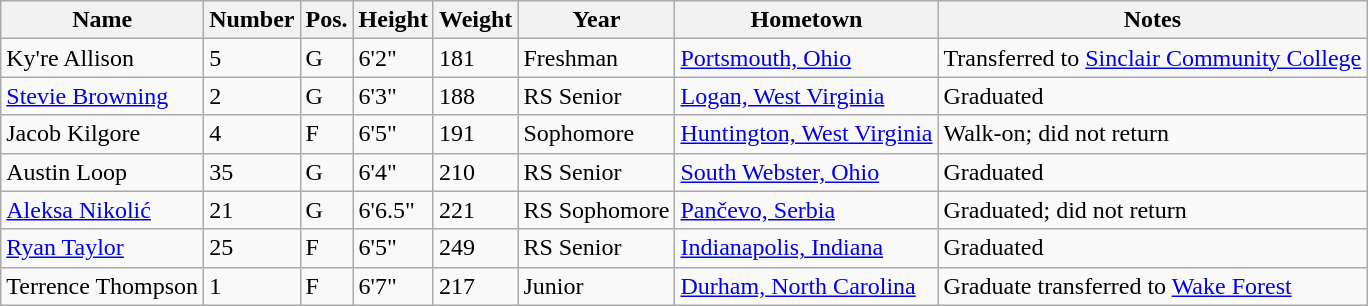<table class="wikitable sortable" border="1">
<tr>
<th>Name</th>
<th>Number</th>
<th>Pos.</th>
<th>Height</th>
<th>Weight</th>
<th>Year</th>
<th>Hometown</th>
<th class="unsortable">Notes</th>
</tr>
<tr>
<td>Ky're Allison</td>
<td>5</td>
<td>G</td>
<td>6'2"</td>
<td>181</td>
<td>Freshman</td>
<td><a href='#'>Portsmouth, Ohio</a></td>
<td>Transferred to <a href='#'>Sinclair Community College</a></td>
</tr>
<tr>
<td><a href='#'>Stevie Browning</a></td>
<td>2</td>
<td>G</td>
<td>6'3"</td>
<td>188</td>
<td>RS Senior</td>
<td><a href='#'>Logan, West Virginia</a></td>
<td>Graduated</td>
</tr>
<tr>
<td>Jacob Kilgore</td>
<td>4</td>
<td>F</td>
<td>6'5"</td>
<td>191</td>
<td>Sophomore</td>
<td><a href='#'>Huntington, West Virginia</a></td>
<td>Walk-on; did not return</td>
</tr>
<tr>
<td>Austin Loop</td>
<td>35</td>
<td>G</td>
<td>6'4"</td>
<td>210</td>
<td>RS Senior</td>
<td><a href='#'>South Webster, Ohio</a></td>
<td>Graduated</td>
</tr>
<tr>
<td><a href='#'>Aleksa Nikolić</a></td>
<td>21</td>
<td>G</td>
<td>6'6.5"</td>
<td>221</td>
<td>RS Sophomore</td>
<td><a href='#'>Pančevo, Serbia</a></td>
<td>Graduated; did not return</td>
</tr>
<tr>
<td><a href='#'>Ryan Taylor</a></td>
<td>25</td>
<td>F</td>
<td>6'5"</td>
<td>249</td>
<td>RS Senior</td>
<td><a href='#'>Indianapolis, Indiana</a></td>
<td>Graduated</td>
</tr>
<tr>
<td>Terrence Thompson</td>
<td>1</td>
<td>F</td>
<td>6'7"</td>
<td>217</td>
<td>Junior</td>
<td><a href='#'>Durham, North Carolina</a></td>
<td>Graduate transferred to <a href='#'>Wake Forest</a></td>
</tr>
</table>
